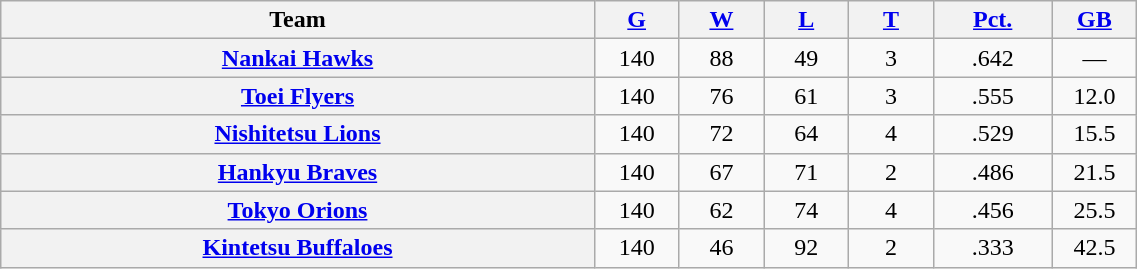<table class="wikitable plainrowheaders" width="60%" style="text-align:center;">
<tr>
<th scope="col" width="35%">Team</th>
<th scope="col" width="5%"><a href='#'>G</a></th>
<th scope="col" width="5%"><a href='#'>W</a></th>
<th scope="col" width="5%"><a href='#'>L</a></th>
<th scope="col" width="5%"><a href='#'>T</a></th>
<th scope="col" width="7%"><a href='#'>Pct.</a></th>
<th scope="col" width="5%"><a href='#'>GB</a></th>
</tr>
<tr>
<th scope="row" style="text-align:center;"><a href='#'>Nankai Hawks</a></th>
<td>140</td>
<td>88</td>
<td>49</td>
<td>3</td>
<td>.642</td>
<td>—</td>
</tr>
<tr>
<th scope="row" style="text-align:center;"><a href='#'>Toei Flyers</a></th>
<td>140</td>
<td>76</td>
<td>61</td>
<td>3</td>
<td>.555</td>
<td>12.0</td>
</tr>
<tr>
<th scope="row" style="text-align:center;"><a href='#'>Nishitetsu Lions</a></th>
<td>140</td>
<td>72</td>
<td>64</td>
<td>4</td>
<td>.529</td>
<td>15.5</td>
</tr>
<tr>
<th scope="row" style="text-align:center;"><a href='#'>Hankyu Braves</a></th>
<td>140</td>
<td>67</td>
<td>71</td>
<td>2</td>
<td>.486</td>
<td>21.5</td>
</tr>
<tr>
<th scope="row" style="text-align:center;"><a href='#'>Tokyo Orions</a></th>
<td>140</td>
<td>62</td>
<td>74</td>
<td>4</td>
<td>.456</td>
<td>25.5</td>
</tr>
<tr>
<th scope="row" style="text-align:center;"><a href='#'>Kintetsu Buffaloes</a></th>
<td>140</td>
<td>46</td>
<td>92</td>
<td>2</td>
<td>.333</td>
<td>42.5</td>
</tr>
</table>
